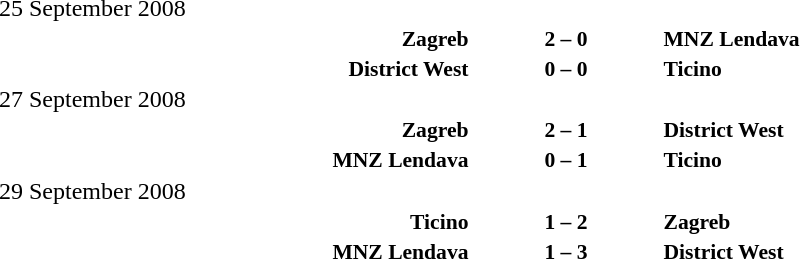<table width=100% cellspacing=1>
<tr>
<th width=25%></th>
<th width=10%></th>
<th></th>
</tr>
<tr>
<td>25 September 2008</td>
</tr>
<tr style=font-size:90%>
<td align=right><strong>Zagreb</strong></td>
<td align=center><strong>2 – 0</strong></td>
<td><strong>MNZ Lendava</strong></td>
</tr>
<tr style=font-size:90%>
<td align=right><strong>District West</strong></td>
<td align=center><strong>0 – 0</strong></td>
<td><strong>Ticino</strong></td>
</tr>
<tr>
<td>27 September 2008</td>
</tr>
<tr style=font-size:90%>
<td align=right><strong>Zagreb</strong></td>
<td align=center><strong>2 – 1</strong></td>
<td><strong>District West</strong></td>
</tr>
<tr style=font-size:90%>
<td align=right><strong>MNZ Lendava</strong></td>
<td align=center><strong>0 – 1</strong></td>
<td><strong>Ticino</strong></td>
</tr>
<tr>
<td>29 September 2008</td>
</tr>
<tr style=font-size:90%>
<td align=right><strong>Ticino</strong></td>
<td align=center><strong>1 – 2</strong></td>
<td><strong>Zagreb</strong></td>
</tr>
<tr style=font-size:90%>
<td align=right><strong>MNZ Lendava</strong></td>
<td align=center><strong>1 – 3</strong></td>
<td><strong>District West</strong></td>
</tr>
</table>
